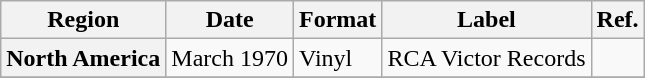<table class="wikitable plainrowheaders">
<tr>
<th scope="col">Region</th>
<th scope="col">Date</th>
<th scope="col">Format</th>
<th scope="col">Label</th>
<th scope="col">Ref.</th>
</tr>
<tr>
<th scope="row">North America</th>
<td>March 1970</td>
<td>Vinyl</td>
<td>RCA Victor Records</td>
<td></td>
</tr>
<tr>
</tr>
</table>
